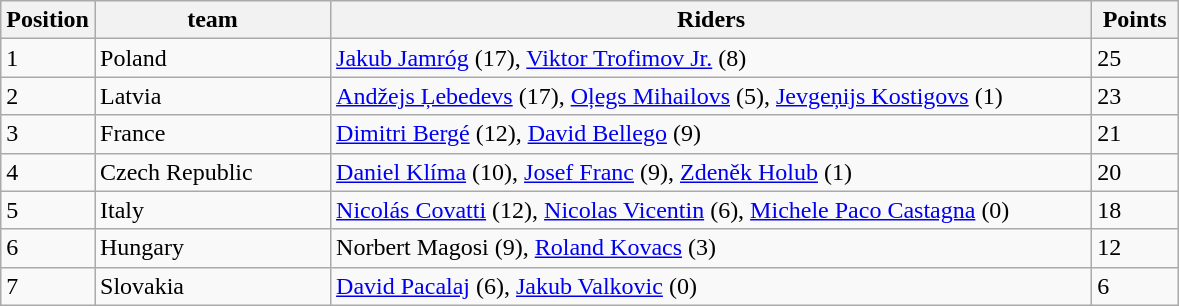<table class="wikitable" style="font-size: 100%">
<tr>
<th width=30>Position</th>
<th width=150>team</th>
<th width=500>Riders</th>
<th width=50>Points</th>
</tr>
<tr>
<td>1</td>
<td> Poland</td>
<td><a href='#'>Jakub Jamróg</a> (17), <a href='#'>Viktor Trofimov Jr.</a> (8)</td>
<td>25</td>
</tr>
<tr>
<td>2</td>
<td> Latvia</td>
<td><a href='#'>Andžejs Ļebedevs</a> (17), <a href='#'>Oļegs Mihailovs</a> (5), <a href='#'>Jevgeņijs Kostigovs</a> (1)</td>
<td>23</td>
</tr>
<tr>
<td>3</td>
<td> France</td>
<td><a href='#'>Dimitri Bergé</a> (12), <a href='#'>David Bellego</a> (9)</td>
<td>21</td>
</tr>
<tr>
<td>4</td>
<td> Czech Republic</td>
<td><a href='#'>Daniel Klíma</a> (10), <a href='#'>Josef Franc</a> (9), <a href='#'>Zdeněk Holub</a> (1)</td>
<td>20</td>
</tr>
<tr>
<td>5</td>
<td> Italy</td>
<td><a href='#'>Nicolás Covatti</a> (12), <a href='#'>Nicolas Vicentin</a> (6), <a href='#'>Michele Paco Castagna</a> (0)</td>
<td>18</td>
</tr>
<tr>
<td>6</td>
<td> Hungary</td>
<td>Norbert Magosi (9), <a href='#'>Roland Kovacs</a> (3)</td>
<td>12</td>
</tr>
<tr>
<td>7</td>
<td> Slovakia</td>
<td><a href='#'>David Pacalaj</a> (6), <a href='#'>Jakub Valkovic</a> (0)</td>
<td>6</td>
</tr>
</table>
